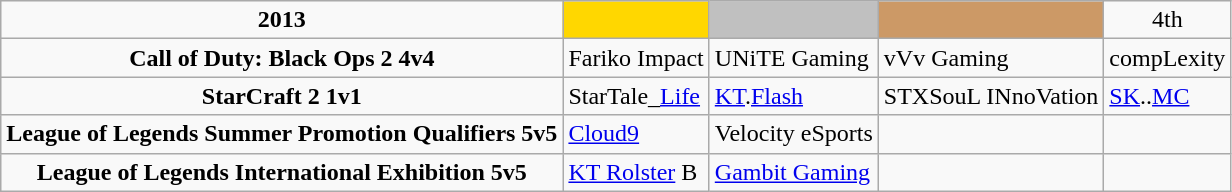<table class="wikitable" style="text-align:left">
<tr>
<td style="text-align:center"><strong>2013</strong></td>
<td style="text-align:center; background:gold;"></td>
<td style="text-align:center; background:silver;"></td>
<td style="text-align:center; background:#c96;"></td>
<td style="text-align:center">4th</td>
</tr>
<tr>
<td style="text-align:center"><strong>Call of Duty: Black Ops 2 4v4 </strong></td>
<td> Fariko Impact</td>
<td> UNiTE Gaming</td>
<td> vVv Gaming</td>
<td> compLexity</td>
</tr>
<tr>
<td style="text-align:center"><strong>StarCraft 2 1v1 </strong></td>
<td> StarTale_<a href='#'>Life</a></td>
<td> <a href='#'>KT</a>.<a href='#'>Flash</a></td>
<td> STXSouL INnoVation</td>
<td> <a href='#'>SK</a>..<a href='#'>MC</a></td>
</tr>
<tr>
<td style="text-align:center"><strong>League of Legends Summer Promotion Qualifiers 5v5</strong> </td>
<td> <a href='#'>Cloud9</a></td>
<td> Velocity eSports</td>
<td></td>
<td></td>
</tr>
<tr>
<td style="text-align:center"><strong>League of Legends International Exhibition 5v5</strong> </td>
<td> <a href='#'>KT Rolster</a> B</td>
<td> <a href='#'>Gambit Gaming</a></td>
<td></td>
<td></td>
</tr>
</table>
